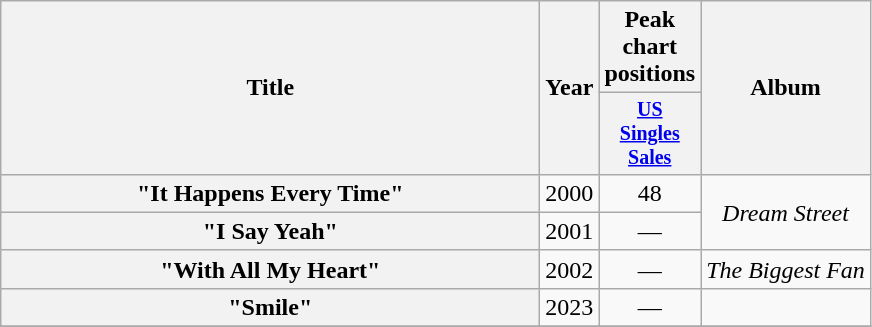<table class="wikitable plainrowheaders" style="text-align:center;">
<tr>
<th rowspan = 2" style="width:22em;">Title</th>
<th rowspan = 2">Year</th>
<th colspan="1">Peak chart positions</th>
<th rowspan = 2">Album</th>
</tr>
<tr style="font-size:smaller;">
<th width="40"><a href='#'>US<br>Singles<br>Sales</a><br></th>
</tr>
<tr>
<th scope = "row">"It Happens Every Time"</th>
<td>2000</td>
<td>48</td>
<td rowspan = "2"><em>Dream Street</em></td>
</tr>
<tr>
<th scope = "row">"I Say Yeah"</th>
<td>2001</td>
<td>—</td>
</tr>
<tr>
<th scope = "row">"With All My Heart"</th>
<td>2002</td>
<td>—</td>
<td><em>The Biggest Fan</em></td>
</tr>
<tr>
<th scope = "row">"Smile"</th>
<td>2023</td>
<td>—</td>
<td></td>
</tr>
<tr>
</tr>
</table>
